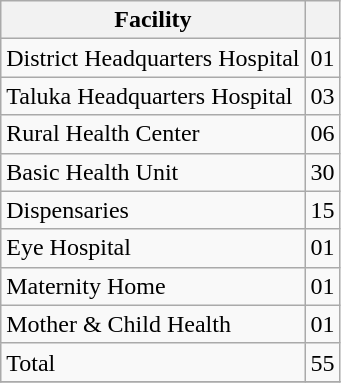<table class="wikitable" border="1">
<tr>
<th>Facility</th>
<th></th>
</tr>
<tr>
<td>District Headquarters Hospital</td>
<td>01</td>
</tr>
<tr>
<td>Taluka Headquarters Hospital</td>
<td>03</td>
</tr>
<tr>
<td>Rural Health Center</td>
<td>06</td>
</tr>
<tr>
<td>Basic Health Unit</td>
<td>30</td>
</tr>
<tr>
<td>Dispensaries</td>
<td>15</td>
</tr>
<tr>
<td>Eye Hospital</td>
<td>01</td>
</tr>
<tr>
<td>Maternity Home</td>
<td>01</td>
</tr>
<tr>
<td>Mother & Child Health</td>
<td>01</td>
</tr>
<tr>
<td>Total</td>
<td>55</td>
</tr>
<tr>
</tr>
</table>
